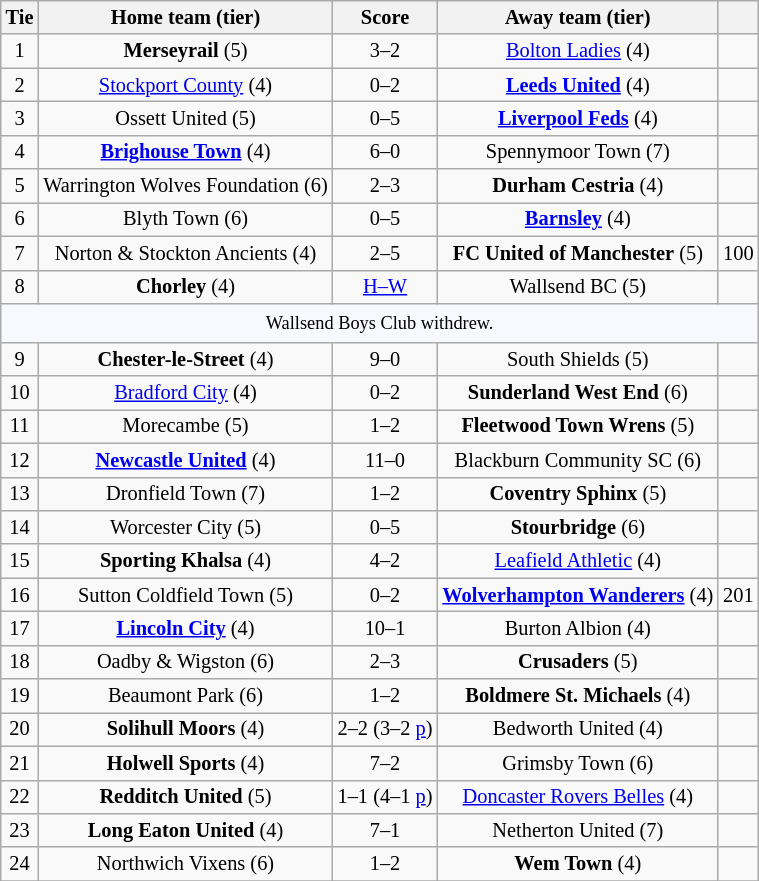<table class="wikitable" style="text-align:center; font-size:85%">
<tr>
<th>Tie</th>
<th>Home team (tier)</th>
<th>Score</th>
<th>Away team (tier)</th>
<th></th>
</tr>
<tr>
<td>1</td>
<td><strong>Merseyrail</strong> (5)</td>
<td>3–2</td>
<td><a href='#'>Bolton Ladies</a> (4)</td>
<td></td>
</tr>
<tr>
<td>2</td>
<td><a href='#'>Stockport County</a> (4)</td>
<td>0–2</td>
<td><strong><a href='#'>Leeds United</a></strong> (4)</td>
<td></td>
</tr>
<tr>
<td>3</td>
<td>Ossett United (5)</td>
<td>0–5</td>
<td><strong><a href='#'>Liverpool Feds</a></strong> (4)</td>
<td></td>
</tr>
<tr>
<td>4</td>
<td><strong><a href='#'>Brighouse Town</a></strong> (4)</td>
<td>6–0</td>
<td>Spennymoor Town (7)</td>
<td></td>
</tr>
<tr>
<td>5</td>
<td>Warrington Wolves Foundation (6)</td>
<td>2–3</td>
<td><strong>Durham Cestria</strong> (4)</td>
<td></td>
</tr>
<tr>
<td>6</td>
<td>Blyth Town (6)</td>
<td>0–5</td>
<td><strong><a href='#'>Barnsley</a></strong> (4)</td>
<td></td>
</tr>
<tr>
<td>7</td>
<td>Norton & Stockton Ancients (4)</td>
<td>2–5</td>
<td><strong>FC United of Manchester</strong> (5)</td>
<td>100</td>
</tr>
<tr>
<td>8</td>
<td><strong>Chorley</strong> (4)</td>
<td><a href='#'>H–W</a></td>
<td>Wallsend BC (5)</td>
<td></td>
</tr>
<tr>
<td colspan="5" style="background:GhostWhite; height:20px; text-align:center; font-size:90%">Wallsend Boys Club withdrew.</td>
</tr>
<tr>
<td>9</td>
<td><strong>Chester-le-Street</strong> (4)</td>
<td>9–0</td>
<td>South Shields (5)</td>
<td></td>
</tr>
<tr>
<td>10</td>
<td><a href='#'>Bradford City</a> (4)</td>
<td>0–2</td>
<td><strong>Sunderland West End</strong> (6)</td>
<td></td>
</tr>
<tr>
<td>11</td>
<td>Morecambe (5)</td>
<td>1–2</td>
<td><strong>Fleetwood Town Wrens</strong> (5)</td>
<td></td>
</tr>
<tr>
<td>12</td>
<td><strong><a href='#'>Newcastle United</a></strong> (4)</td>
<td>11–0</td>
<td>Blackburn Community SC (6)</td>
<td></td>
</tr>
<tr>
<td>13</td>
<td>Dronfield Town (7)</td>
<td>1–2</td>
<td><strong>Coventry Sphinx</strong> (5)</td>
<td></td>
</tr>
<tr>
<td>14</td>
<td>Worcester City (5)</td>
<td>0–5</td>
<td><strong>Stourbridge</strong> (6)</td>
<td></td>
</tr>
<tr>
<td>15</td>
<td><strong>Sporting Khalsa</strong> (4)</td>
<td>4–2</td>
<td><a href='#'>Leafield Athletic</a> (4)</td>
<td></td>
</tr>
<tr>
<td>16</td>
<td>Sutton Coldfield Town (5)</td>
<td>0–2</td>
<td><strong><a href='#'>Wolverhampton Wanderers</a></strong> (4)</td>
<td>201</td>
</tr>
<tr>
<td>17</td>
<td><strong><a href='#'>Lincoln City</a></strong> (4)</td>
<td>10–1</td>
<td>Burton Albion (4)</td>
<td></td>
</tr>
<tr>
<td>18</td>
<td>Oadby & Wigston (6)</td>
<td>2–3</td>
<td><strong>Crusaders</strong> (5)</td>
<td></td>
</tr>
<tr>
<td>19</td>
<td>Beaumont Park (6)</td>
<td>1–2</td>
<td><strong>Boldmere St. Michaels</strong> (4)</td>
<td></td>
</tr>
<tr>
<td>20</td>
<td><strong>Solihull Moors</strong> (4)</td>
<td>2–2 (3–2 <a href='#'>p</a>)</td>
<td>Bedworth United (4)</td>
<td></td>
</tr>
<tr>
<td>21</td>
<td><strong>Holwell Sports</strong> (4)</td>
<td>7–2</td>
<td>Grimsby Town (6)</td>
<td></td>
</tr>
<tr>
<td>22</td>
<td><strong>Redditch United</strong> (5)</td>
<td>1–1 (4–1 <a href='#'>p</a>)</td>
<td><a href='#'>Doncaster Rovers Belles</a> (4)</td>
<td></td>
</tr>
<tr>
<td>23</td>
<td><strong>Long Eaton United</strong> (4)</td>
<td>7–1</td>
<td>Netherton United (7)</td>
<td></td>
</tr>
<tr>
<td>24</td>
<td>Northwich Vixens (6)</td>
<td>1–2</td>
<td><strong>Wem Town</strong> (4)</td>
<td></td>
</tr>
<tr>
</tr>
</table>
